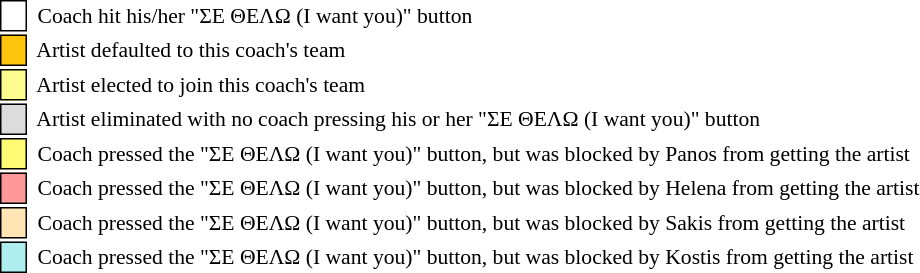<table class="toccolours" style="font-size: 90%; white-space: nowrap;">
<tr>
<td style="background-color:white; border: 1px solid black;"> <strong></strong> </td>
<td> Coach hit his/her "ΣΕ ΘΕΛΩ (I want you)" button</td>
</tr>
<tr>
<td style="background-color:#FFC40C; border: 1px solid black">    </td>
<td> Artist defaulted to this coach's team</td>
</tr>
<tr>
<td style="background-color:#fdfc8f; border: 1px solid black;">    </td>
<td style="padding-right: 8px"> Artist elected to join this coach's team</td>
</tr>
<tr>
<td style="background-color:#DCDCDC; border: 1px solid black">    </td>
<td> Artist eliminated with no coach pressing his or her "ΣΕ ΘΕΛΩ (I want you)" button</td>
</tr>
<tr>
<td style="background:#fffa73; border:1px solid black;"> <strong></strong> </td>
<td> Coach pressed the "ΣΕ ΘΕΛΩ (I want you)" button, but was blocked by Panos from getting the artist</td>
</tr>
<tr>
<td style="background:#f99; border:1px solid black;"> <strong></strong> </td>
<td> Coach pressed the "ΣΕ ΘΕΛΩ (I want you)" button, but was blocked by Helena from getting the artist</td>
</tr>
<tr>
<td style="background:#ffe5b4; border:1px solid black;"> <strong></strong> </td>
<td> Coach pressed the "ΣΕ ΘΕΛΩ (I want you)" button, but was blocked by Sakis from getting the artist</td>
</tr>
<tr>
<td style="background:#afeeee; border:1px solid black;"> <strong></strong> </td>
<td> Coach pressed the "ΣΕ ΘΕΛΩ (I want you)" button, but was blocked by Kostis from getting the artist</td>
</tr>
<tr>
</tr>
</table>
